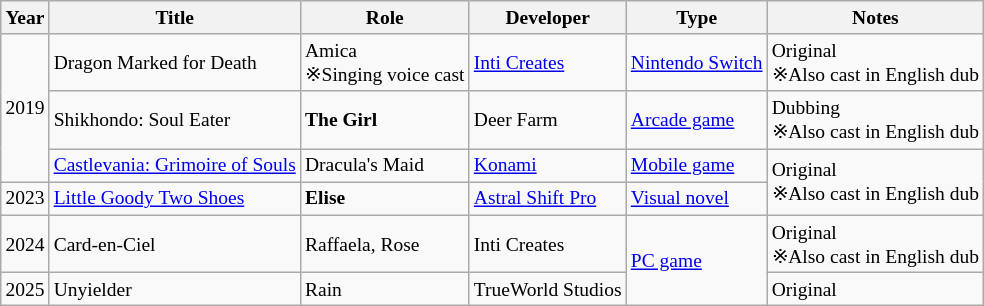<table class="wikitable" style="font-size:small; margin-right:0px;">
<tr>
<th>Year</th>
<th>Title</th>
<th>Role</th>
<th>Developer</th>
<th>Type</th>
<th>Notes</th>
</tr>
<tr>
<td rowspan="3">2019</td>
<td>Dragon Marked for Death</td>
<td>Amica<br>※Singing voice cast</td>
<td><a href='#'>Inti Creates</a></td>
<td><a href='#'>Nintendo Switch</a></td>
<td>Original<br>※Also cast in English dub</td>
</tr>
<tr>
<td>Shikhondo: Soul Eater</td>
<td><strong>The Girl</strong></td>
<td>Deer Farm</td>
<td><a href='#'>Arcade game</a></td>
<td>Dubbing<br>※Also cast in English dub</td>
</tr>
<tr>
<td><a href='#'>Castlevania: Grimoire of Souls</a></td>
<td>Dracula's Maid</td>
<td><a href='#'>Konami</a></td>
<td><a href='#'>Mobile game</a></td>
<td rowspan="2">Original<br>※Also cast in English dub</td>
</tr>
<tr>
<td>2023</td>
<td><a href='#'>Little Goody Two Shoes</a></td>
<td><strong>Elise</strong></td>
<td><a href='#'>Astral Shift Pro</a></td>
<td><a href='#'>Visual novel</a></td>
</tr>
<tr>
<td>2024</td>
<td>Card-en-Ciel</td>
<td>Raffaela, Rose</td>
<td>Inti Creates</td>
<td rowspan="2"><a href='#'>PC game</a></td>
<td>Original<br>※Also cast in English dub</td>
</tr>
<tr>
<td>2025</td>
<td>Unyielder</td>
<td>Rain</td>
<td>TrueWorld Studios</td>
<td>Original</td>
</tr>
</table>
